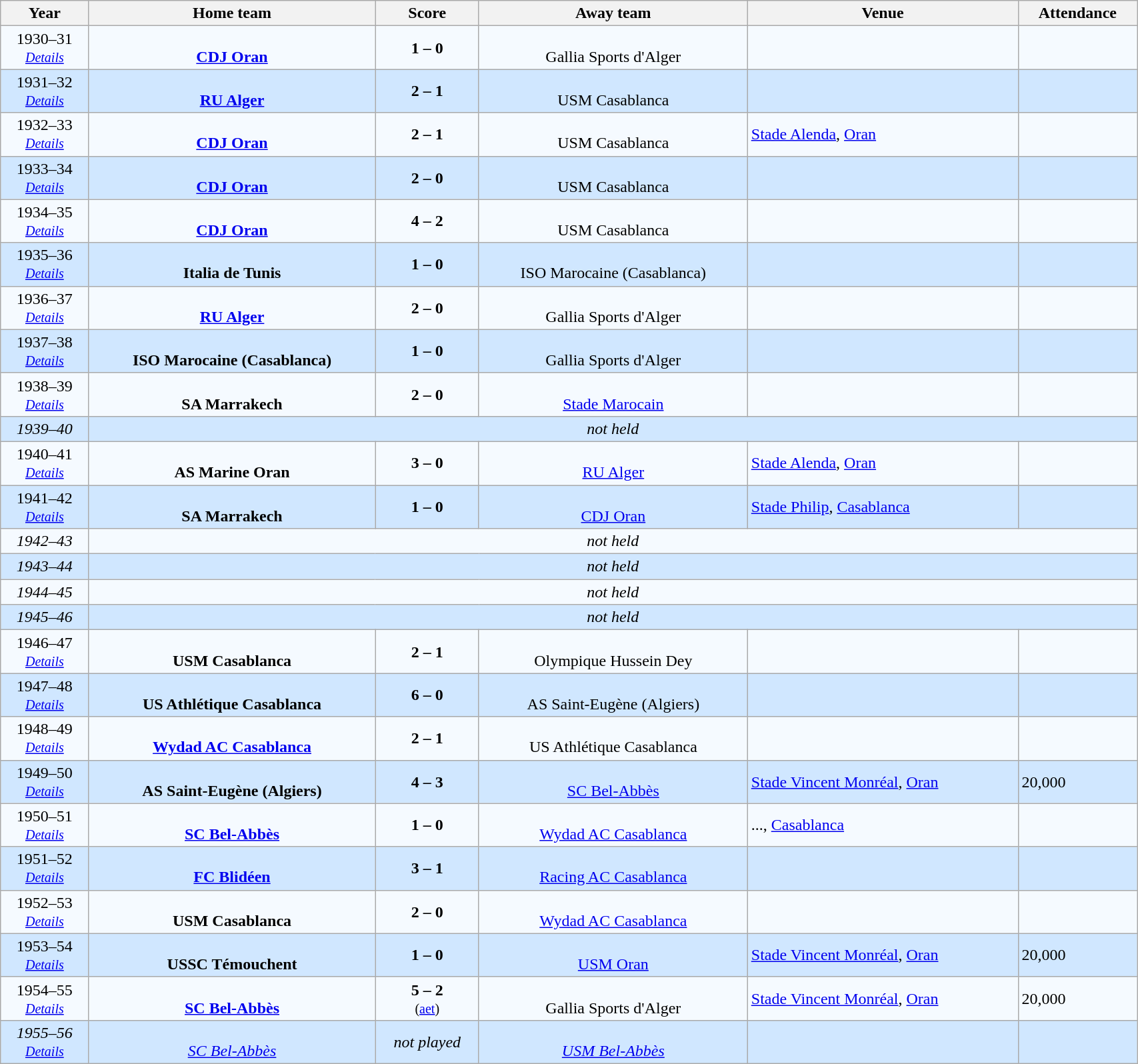<table class="wikitable" width="90%">
<tr>
<th>Year</th>
<th>Home team</th>
<th>Score</th>
<th>Away team</th>
<th>Venue</th>
<th>Attendance</th>
</tr>
<tr bgcolor=#F5FAFF>
<td align=center>1930–31<br><small><em><a href='#'>Details</a></em></small></td>
<td align=center><br><strong><a href='#'>CDJ Oran</a></strong></td>
<td align=center><strong>1 – 0</strong></td>
<td align=center><br>Gallia Sports d'Alger</td>
<td></td>
<td></td>
</tr>
<tr bgcolor=#D0E7FF>
<td align=center>1931–32<br><small><em><a href='#'>Details</a></em></small></td>
<td align=center><br><strong><a href='#'>RU Alger</a></strong></td>
<td align=center><strong>2 – 1</strong></td>
<td align=center><br>USM Casablanca</td>
<td></td>
<td></td>
</tr>
<tr bgcolor=#F5FAFF>
<td align=center>1932–33<br><small><em><a href='#'>Details</a></em></small></td>
<td align=center><br><strong><a href='#'>CDJ Oran</a></strong></td>
<td align=center><strong>2 – 1</strong></td>
<td align=center><br>USM Casablanca</td>
<td><a href='#'>Stade Alenda</a>, <a href='#'>Oran</a></td>
<td></td>
</tr>
<tr bgcolor=#D0E7FF>
<td align=center>1933–34<br><small><em><a href='#'>Details</a></em></small></td>
<td align=center><br><strong><a href='#'>CDJ Oran</a></strong></td>
<td align=center><strong>2 – 0</strong></td>
<td align=center><br>USM Casablanca</td>
<td></td>
<td></td>
</tr>
<tr bgcolor=#F5FAFF>
<td align=center>1934–35<br><small><em><a href='#'>Details</a></em></small></td>
<td align=center><br><strong><a href='#'>CDJ Oran</a></strong></td>
<td align=center><strong>4 – 2</strong></td>
<td align=center><br>USM Casablanca</td>
<td></td>
<td></td>
</tr>
<tr bgcolor=#D0E7FF>
<td align=center>1935–36<br><small><em><a href='#'>Details</a></em></small></td>
<td align=center><br><strong>Italia de Tunis</strong></td>
<td align=center><strong>1 – 0</strong></td>
<td align=center><br>ISO Marocaine (Casablanca)</td>
<td></td>
<td></td>
</tr>
<tr bgcolor=#F5FAFF>
<td align=center>1936–37<br><small><em><a href='#'>Details</a></em></small></td>
<td align=center><br><strong><a href='#'>RU Alger</a></strong></td>
<td align=center><strong>2 – 0</strong></td>
<td align=center><br>Gallia Sports d'Alger</td>
<td></td>
<td></td>
</tr>
<tr bgcolor=#D0E7FF>
<td align=center>1937–38<br><small><em><a href='#'>Details</a></em></small></td>
<td align=center><br><strong>ISO Marocaine (Casablanca)</strong></td>
<td align=center><strong>1 – 0</strong></td>
<td align=center><br>Gallia Sports d'Alger</td>
<td></td>
<td></td>
</tr>
<tr bgcolor=#F5FAFF>
<td align=center>1938–39<br><small><em><a href='#'>Details</a></em></small></td>
<td align=center><br><strong>SA Marrakech</strong></td>
<td align=center><strong>2 – 0</strong></td>
<td align=center><br><a href='#'>Stade Marocain</a></td>
<td></td>
<td></td>
</tr>
<tr bgcolor=#D0E7FF>
<td align=center><em>1939–40</em></td>
<td align=center colspan=5><em>not held</em></td>
</tr>
<tr bgcolor=#F5FAFF>
<td align=center>1940–41<br><small><em><a href='#'>Details</a></em></small></td>
<td align=center><br><strong>AS Marine Oran</strong></td>
<td align=center><strong>3 – 0</strong></td>
<td align=center><br><a href='#'>RU Alger</a></td>
<td><a href='#'>Stade Alenda</a>, <a href='#'>Oran</a></td>
<td></td>
</tr>
<tr bgcolor=#D0E7FF>
<td align=center>1941–42<br><small><em><a href='#'>Details</a></em></small></td>
<td align=center><br><strong>SA Marrakech</strong></td>
<td align=center><strong>1 – 0</strong></td>
<td align=center><br><a href='#'>CDJ Oran</a></td>
<td><a href='#'>Stade Philip</a>, <a href='#'>Casablanca</a></td>
<td></td>
</tr>
<tr bgcolor=#F5FAFF>
<td align=center><em>1942–43</em></td>
<td align=center colspan=5><em>not held</em></td>
</tr>
<tr bgcolor=#D0E7FF>
<td align=center><em>1943–44</em></td>
<td align=center colspan=5><em>not held</em></td>
</tr>
<tr bgcolor=#F5FAFF>
<td align=center><em>1944–45</em></td>
<td align=center colspan=5><em>not held</em></td>
</tr>
<tr bgcolor=#D0E7FF>
<td align=center><em>1945–46</em></td>
<td align=center colspan=5><em>not held</em></td>
</tr>
<tr bgcolor=#F5FAFF>
<td align=center>1946–47<br><small><em><a href='#'>Details</a></em></small></td>
<td align=center><br><strong>USM Casablanca</strong></td>
<td align=center><strong>2 – 1</strong></td>
<td align=center><br>Olympique Hussein Dey</td>
<td></td>
<td></td>
</tr>
<tr bgcolor=#D0E7FF>
<td align=center>1947–48<br><small><em><a href='#'>Details</a></em></small></td>
<td align=center><br><strong>US Athlétique Casablanca</strong></td>
<td align=center><strong>6 – 0</strong></td>
<td align=center><br>AS Saint-Eugène (Algiers)</td>
<td></td>
<td></td>
</tr>
<tr bgcolor=#F5FAFF>
<td align=center>1948–49<br><small><em><a href='#'>Details</a></em></small></td>
<td align=center><br><strong><a href='#'>Wydad AC Casablanca</a></strong></td>
<td align=center><strong>2 – 1</strong></td>
<td align=center><br>US Athlétique Casablanca</td>
<td></td>
<td></td>
</tr>
<tr bgcolor=#D0E7FF>
<td align=center>1949–50<br><small><em><a href='#'>Details</a></em></small></td>
<td align=center><br><strong>AS Saint-Eugène (Algiers)</strong></td>
<td align=center><strong>4 – 3</strong></td>
<td align=center><br><a href='#'>SC Bel-Abbès</a></td>
<td><a href='#'>Stade Vincent Monréal</a>, <a href='#'>Oran</a></td>
<td>20,000</td>
</tr>
<tr bgcolor=#F5FAFF>
<td align=center>1950–51<br><small><em><a href='#'>Details</a></em></small></td>
<td align=center><br><strong><a href='#'>SC Bel-Abbès</a></strong></td>
<td align=center><strong>1 – 0</strong></td>
<td align=center><br><a href='#'>Wydad AC Casablanca</a></td>
<td>..., <a href='#'>Casablanca</a></td>
<td></td>
</tr>
<tr bgcolor=#D0E7FF>
<td align=center>1951–52<br><small><em><a href='#'>Details</a></em></small></td>
<td align=center><br><strong><a href='#'>FC Blidéen</a></strong></td>
<td align=center><strong>3 – 1</strong></td>
<td align=center><br><a href='#'>Racing AC Casablanca</a></td>
<td></td>
<td></td>
</tr>
<tr bgcolor=#F5FAFF>
<td align=center>1952–53<br><small><em><a href='#'>Details</a></em></small></td>
<td align=center><br><strong>USM Casablanca</strong></td>
<td align=center><strong>2 – 0</strong></td>
<td align=center><br><a href='#'>Wydad AC Casablanca</a></td>
<td></td>
<td></td>
</tr>
<tr bgcolor=#D0E7FF>
<td align=center>1953–54<br><small><em><a href='#'>Details</a></em></small></td>
<td align=center><br><strong>USSC Témouchent</strong></td>
<td align=center><strong>1 – 0</strong></td>
<td align=center><br><a href='#'>USM Oran</a></td>
<td><a href='#'>Stade Vincent Monréal</a>, <a href='#'>Oran</a></td>
<td>20,000</td>
</tr>
<tr bgcolor=#F5FAFF>
<td align=center>1954–55<br><small><em><a href='#'>Details</a></em></small></td>
<td align=center><br><strong><a href='#'>SC Bel-Abbès</a></strong></td>
<td align=center><strong>5 – 2</strong><br><small>(<a href='#'>aet</a>)</small></td>
<td align=center><br>Gallia Sports d'Alger</td>
<td><a href='#'>Stade Vincent Monréal</a>, <a href='#'>Oran</a></td>
<td>20,000</td>
</tr>
<tr bgcolor=#D0E7FF>
<td align=center><em>1955–56</em><br><small><em><a href='#'>Details</a></em></small></td>
<td align=center><br><em><a href='#'>SC Bel-Abbès</a></em></td>
<td align=center><em>not played</em> </td>
<td align=center><br><em><a href='#'>USM Bel-Abbès</a></em></td>
<td></td>
<td></td>
</tr>
</table>
